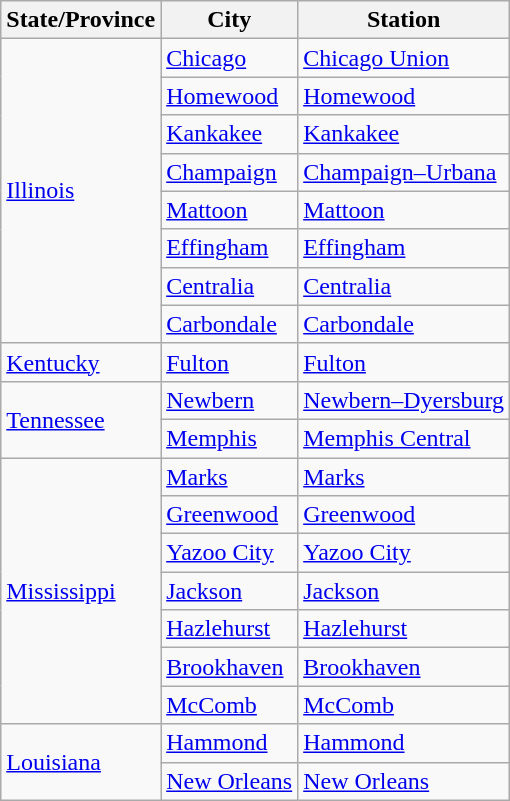<table class="wikitable mw-collapsible">
<tr>
<th>State/Province</th>
<th>City</th>
<th>Station</th>
</tr>
<tr>
<td rowspan='8'><a href='#'>Illinois</a></td>
<td><a href='#'>Chicago</a></td>
<td><a href='#'>Chicago Union</a></td>
</tr>
<tr>
<td><a href='#'>Homewood</a></td>
<td><a href='#'>Homewood</a></td>
</tr>
<tr>
<td><a href='#'>Kankakee</a></td>
<td><a href='#'>Kankakee</a></td>
</tr>
<tr>
<td><a href='#'>Champaign</a></td>
<td><a href='#'>Champaign–Urbana</a></td>
</tr>
<tr>
<td><a href='#'>Mattoon</a></td>
<td><a href='#'>Mattoon</a></td>
</tr>
<tr>
<td><a href='#'>Effingham</a></td>
<td><a href='#'>Effingham</a></td>
</tr>
<tr>
<td><a href='#'>Centralia</a></td>
<td><a href='#'>Centralia</a></td>
</tr>
<tr>
<td><a href='#'>Carbondale</a></td>
<td><a href='#'>Carbondale</a></td>
</tr>
<tr>
<td rowspan='1'><a href='#'>Kentucky</a></td>
<td><a href='#'>Fulton</a></td>
<td><a href='#'>Fulton</a></td>
</tr>
<tr>
<td rowspan='2'><a href='#'>Tennessee</a></td>
<td><a href='#'>Newbern</a></td>
<td><a href='#'>Newbern–Dyersburg</a></td>
</tr>
<tr>
<td><a href='#'>Memphis</a></td>
<td><a href='#'>Memphis Central</a></td>
</tr>
<tr>
<td rowspan='7'><a href='#'>Mississippi</a></td>
<td><a href='#'>Marks</a></td>
<td><a href='#'>Marks</a></td>
</tr>
<tr>
<td><a href='#'>Greenwood</a></td>
<td><a href='#'>Greenwood</a></td>
</tr>
<tr>
<td><a href='#'>Yazoo City</a></td>
<td><a href='#'>Yazoo City</a></td>
</tr>
<tr>
<td><a href='#'>Jackson</a></td>
<td><a href='#'>Jackson</a></td>
</tr>
<tr>
<td><a href='#'>Hazlehurst</a></td>
<td><a href='#'>Hazlehurst</a></td>
</tr>
<tr>
<td><a href='#'>Brookhaven</a></td>
<td><a href='#'>Brookhaven</a></td>
</tr>
<tr>
<td><a href='#'>McComb</a></td>
<td><a href='#'>McComb</a></td>
</tr>
<tr>
<td rowspan='2'><a href='#'>Louisiana</a></td>
<td><a href='#'>Hammond</a></td>
<td><a href='#'>Hammond</a></td>
</tr>
<tr>
<td><a href='#'>New Orleans</a></td>
<td><a href='#'>New Orleans</a></td>
</tr>
</table>
